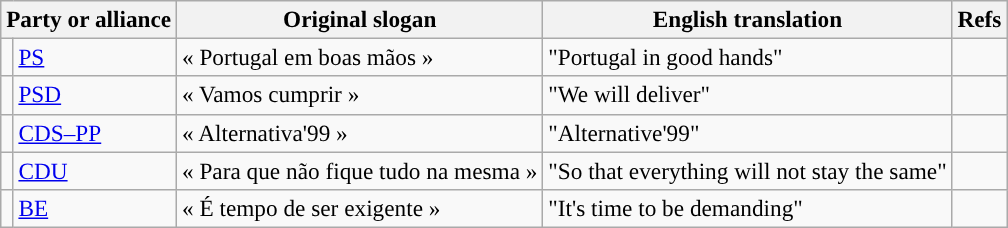<table class="wikitable" style="font-size:97%; text-align:left;">
<tr>
<th style="text-align:left;" colspan="2">Party or alliance</th>
<th>Original slogan</th>
<th>English translation</th>
<th>Refs</th>
</tr>
<tr>
<td width="1" style="color:inherit;background:"></td>
<td><a href='#'>PS</a></td>
<td>« Portugal em boas mãos »</td>
<td>"Portugal in good hands"</td>
<td></td>
</tr>
<tr>
<td style="color:inherit;background:"></td>
<td><a href='#'>PSD</a></td>
<td>« Vamos cumprir »</td>
<td>"We will deliver"</td>
<td></td>
</tr>
<tr>
<td style="color:inherit;background:"></td>
<td><a href='#'>CDS–PP</a></td>
<td>« Alternativa'99 »</td>
<td>"Alternative'99"</td>
<td></td>
</tr>
<tr>
<td style="color:inherit;background:"></td>
<td><a href='#'>CDU</a></td>
<td>« Para que não fique tudo na mesma »</td>
<td>"So that everything will not stay the same"</td>
<td></td>
</tr>
<tr>
<td style="color:inherit;background:"></td>
<td><a href='#'>BE</a></td>
<td>« É tempo de ser exigente »</td>
<td>"It's time to be demanding"</td>
<td></td>
</tr>
</table>
